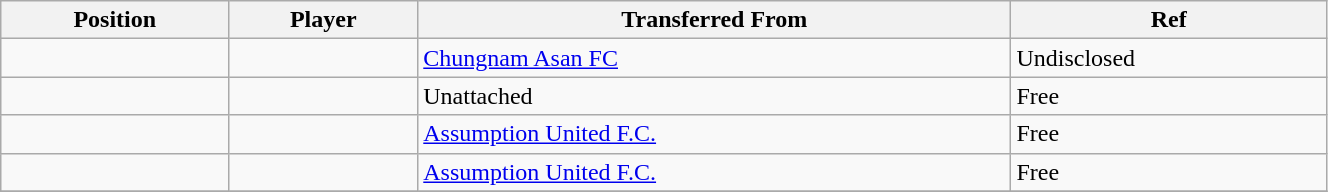<table class="wikitable sortable" style="width:70%; text-align:center; font-size:100%; text-align:left;">
<tr>
<th><strong>Position</strong></th>
<th><strong>Player</strong></th>
<th><strong>Transferred From</strong></th>
<th><strong>Ref</strong></th>
</tr>
<tr>
<td></td>
<td></td>
<td> <a href='#'>Chungnam Asan FC</a></td>
<td>Undisclosed</td>
</tr>
<tr>
<td></td>
<td></td>
<td>Unattached</td>
<td>Free</td>
</tr>
<tr>
<td></td>
<td></td>
<td> <a href='#'>Assumption United F.C.</a></td>
<td>Free</td>
</tr>
<tr>
<td></td>
<td></td>
<td> <a href='#'>Assumption United F.C.</a></td>
<td>Free</td>
</tr>
<tr>
</tr>
</table>
